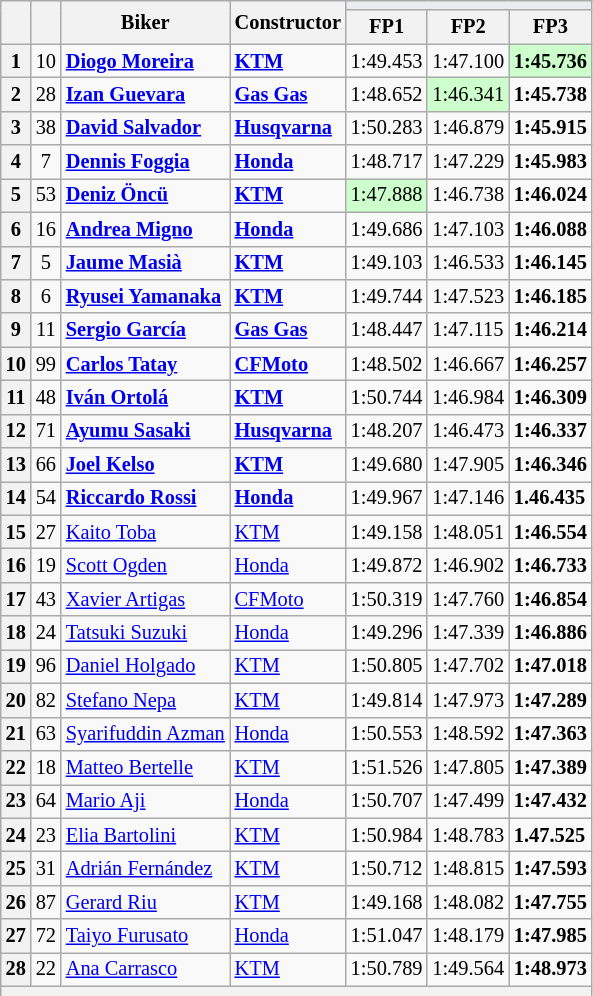<table class="wikitable sortable" style="font-size: 85%;">
<tr>
<th rowspan="2"></th>
<th rowspan="2"></th>
<th rowspan="2">Biker</th>
<th rowspan="2">Constructor</th>
<th colspan="3" style="background:#eaecf0; text-align:center;"></th>
</tr>
<tr>
<th scope="col">FP1</th>
<th scope="col">FP2</th>
<th scope="col">FP3</th>
</tr>
<tr>
<th scope="row">1</th>
<td align="center">10</td>
<td><strong> <a href='#'>Diogo Moreira</a></strong></td>
<td><strong><a href='#'>KTM</a></strong></td>
<td>1:49.453</td>
<td>1:47.100</td>
<td style="background:#ccffcc;"><strong>1:45.736</strong></td>
</tr>
<tr>
<th scope="row">2</th>
<td align="center">28</td>
<td><strong> <a href='#'>Izan Guevara</a></strong></td>
<td><strong><a href='#'>Gas Gas</a></strong></td>
<td>1:48.652</td>
<td style="background:#ccffcc;">1:46.341</td>
<td><strong>1:45.738</strong></td>
</tr>
<tr>
<th scope="row">3</th>
<td align="center">38</td>
<td><strong> <a href='#'>David Salvador</a></strong></td>
<td><strong><a href='#'>Husqvarna</a></strong></td>
<td>1:50.283</td>
<td>1:46.879</td>
<td><strong>1:45.915</strong></td>
</tr>
<tr>
<th scope="row">4</th>
<td align="center">7</td>
<td><strong></strong> <strong><a href='#'>Dennis Foggia</a></strong></td>
<td><strong><a href='#'>Honda</a></strong></td>
<td>1:48.717</td>
<td>1:47.229</td>
<td><strong>1:45.983</strong></td>
</tr>
<tr>
<th scope="row">5</th>
<td align="center">53</td>
<td><strong> <a href='#'>Deniz Öncü</a></strong></td>
<td><strong><a href='#'>KTM</a></strong></td>
<td style="background:#ccffcc;">1:47.888</td>
<td>1:46.738</td>
<td><strong>1:46.024</strong></td>
</tr>
<tr>
<th scope="row">6</th>
<td align="center">16</td>
<td><strong> <a href='#'>Andrea Migno</a></strong></td>
<td><strong><a href='#'>Honda</a></strong></td>
<td>1:49.686</td>
<td>1:47.103</td>
<td><strong>1:46.088</strong></td>
</tr>
<tr>
<th scope="row">7</th>
<td align="center">5</td>
<td><strong> <a href='#'>Jaume Masià</a></strong></td>
<td><strong><a href='#'>KTM</a></strong></td>
<td>1:49.103</td>
<td>1:46.533</td>
<td><strong>1:46.145</strong></td>
</tr>
<tr>
<th scope="row">8</th>
<td align="center">6</td>
<td><strong> <a href='#'>Ryusei Yamanaka</a></strong></td>
<td><strong><a href='#'>KTM</a></strong></td>
<td>1:49.744</td>
<td>1:47.523</td>
<td><strong>1:46.185</strong></td>
</tr>
<tr>
<th scope="row">9</th>
<td align="center">11</td>
<td><strong> <a href='#'>Sergio García</a></strong></td>
<td><strong><a href='#'>Gas Gas</a></strong></td>
<td>1:48.447</td>
<td>1:47.115</td>
<td><strong>1:46.214</strong></td>
</tr>
<tr>
<th scope="row">10</th>
<td align="center">99</td>
<td><strong> <a href='#'>Carlos Tatay</a></strong></td>
<td><strong><a href='#'>CFMoto</a></strong></td>
<td>1:48.502</td>
<td>1:46.667</td>
<td><strong>1:46.257</strong></td>
</tr>
<tr>
<th scope="row">11</th>
<td align="center">48</td>
<td> <strong><a href='#'>Iván Ortolá</a></strong></td>
<td><strong><a href='#'>KTM</a></strong></td>
<td>1:50.744</td>
<td>1:46.984</td>
<td><strong>1:46.309</strong></td>
</tr>
<tr>
<th scope="row">12</th>
<td align="center">71</td>
<td> <strong><a href='#'>Ayumu Sasaki</a></strong></td>
<td><strong><a href='#'>Husqvarna</a></strong></td>
<td>1:48.207</td>
<td>1:46.473</td>
<td><strong>1:46.337</strong></td>
</tr>
<tr>
<th scope="row">13</th>
<td align="center">66</td>
<td> <strong><a href='#'>Joel Kelso</a></strong></td>
<td><strong><a href='#'>KTM</a></strong></td>
<td>1:49.680</td>
<td>1:47.905</td>
<td><strong>1:46.346</strong></td>
</tr>
<tr>
<th scope="row">14</th>
<td align="center">54</td>
<td> <a href='#'><strong>Riccardo Rossi</strong></a></td>
<td><strong><a href='#'>Honda</a></strong></td>
<td>1:49.967</td>
<td>1:47.146</td>
<td><strong>1.46.435</strong></td>
</tr>
<tr>
<th scope="row">15</th>
<td align="center">27</td>
<td> <a href='#'>Kaito Toba</a></td>
<td><a href='#'>KTM</a></td>
<td>1:49.158</td>
<td>1:48.051</td>
<td><strong>1:46.554</strong></td>
</tr>
<tr>
<th scope="row">16</th>
<td align="center">19</td>
<td> <a href='#'>Scott Ogden</a></td>
<td><a href='#'>Honda</a></td>
<td>1:49.872</td>
<td>1:46.902</td>
<td><strong>1:46.733</strong></td>
</tr>
<tr>
<th scope="row">17</th>
<td align="center">43</td>
<td> <a href='#'>Xavier Artigas</a></td>
<td><a href='#'>CFMoto</a></td>
<td>1:50.319</td>
<td>1:47.760</td>
<td><strong>1:46.854</strong></td>
</tr>
<tr>
<th scope="row">18</th>
<td align="center">24</td>
<td> <a href='#'>Tatsuki Suzuki</a></td>
<td><a href='#'>Honda</a></td>
<td>1:49.296</td>
<td>1:47.339</td>
<td><strong>1:46.886</strong></td>
</tr>
<tr>
<th scope="row">19</th>
<td align="center">96</td>
<td> <a href='#'>Daniel Holgado</a></td>
<td><a href='#'>KTM</a></td>
<td>1:50.805</td>
<td>1:47.702</td>
<td><strong>1:47.018</strong></td>
</tr>
<tr>
<th scope="row">20</th>
<td align="center">82</td>
<td> <a href='#'>Stefano Nepa</a></td>
<td><a href='#'>KTM</a></td>
<td>1:49.814</td>
<td>1:47.973</td>
<td><strong>1:47.289</strong></td>
</tr>
<tr>
<th scope="row">21</th>
<td align="center">63</td>
<td> <a href='#'>Syarifuddin Azman</a></td>
<td><a href='#'>Honda</a></td>
<td>1:50.553</td>
<td>1:48.592</td>
<td><strong>1:47.363</strong></td>
</tr>
<tr>
<th scope="row">22</th>
<td align="center">18</td>
<td> <a href='#'>Matteo Bertelle</a></td>
<td><a href='#'>KTM</a></td>
<td>1:51.526</td>
<td>1:47.805</td>
<td><strong>1:47.389</strong></td>
</tr>
<tr>
<th scope="row">23</th>
<td align="center">64</td>
<td> <a href='#'>Mario Aji</a></td>
<td><a href='#'>Honda</a></td>
<td>1:50.707</td>
<td>1:47.499</td>
<td><strong>1:47.432</strong></td>
</tr>
<tr>
<th scope="row">24</th>
<td align="center">23</td>
<td> <a href='#'>Elia Bartolini</a></td>
<td><a href='#'>KTM</a></td>
<td>1:50.984</td>
<td>1:48.783</td>
<td><strong>1.47.525</strong></td>
</tr>
<tr>
<th scope="row">25</th>
<td align="center">31</td>
<td> <a href='#'>Adrián Fernández</a></td>
<td><a href='#'>KTM</a></td>
<td>1:50.712</td>
<td>1:48.815</td>
<td><strong>1:47.593</strong></td>
</tr>
<tr>
<th scope="row">26</th>
<td align="center">87</td>
<td> <a href='#'>Gerard Riu</a></td>
<td><a href='#'>KTM</a></td>
<td>1:49.168</td>
<td>1:48.082</td>
<td><strong>1:47.755</strong></td>
</tr>
<tr>
<th scope="row">27</th>
<td align="center">72</td>
<td> <a href='#'>Taiyo Furusato</a></td>
<td><a href='#'>Honda</a></td>
<td>1:51.047</td>
<td>1:48.179</td>
<td><strong>1:47.985</strong></td>
</tr>
<tr>
<th scope="row">28</th>
<td align="center">22</td>
<td> <a href='#'>Ana Carrasco</a></td>
<td><a href='#'>KTM</a></td>
<td>1:50.789</td>
<td>1:49.564</td>
<td><strong>1:48.973</strong></td>
</tr>
<tr>
<th colspan="7"></th>
</tr>
</table>
